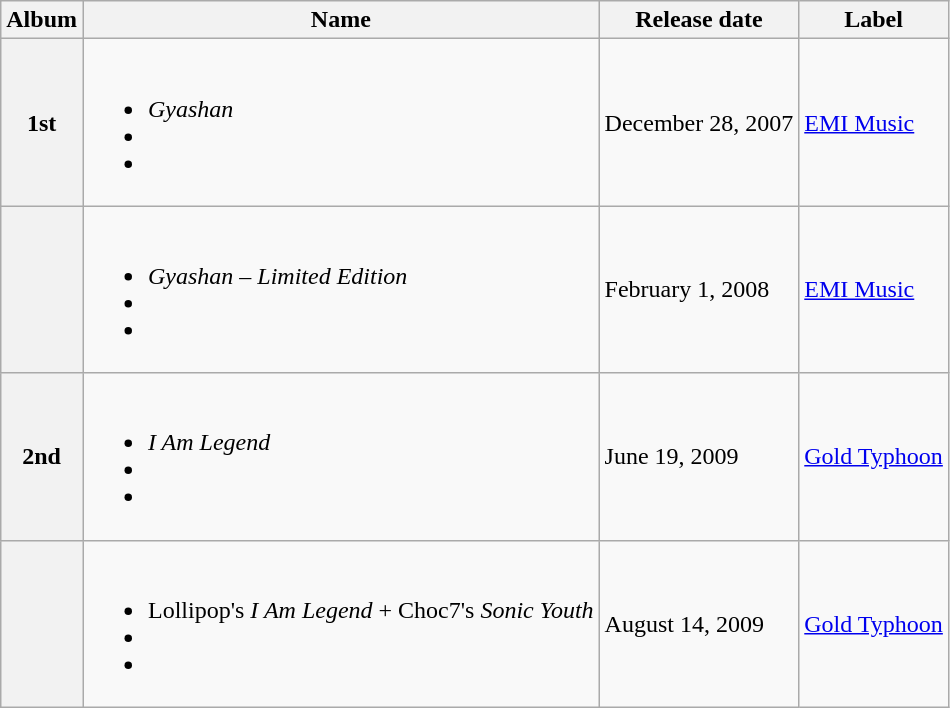<table class="wikitable">
<tr>
<th>Album</th>
<th>Name</th>
<th>Release date</th>
<th>Label</th>
</tr>
<tr>
<th>1st</th>
<td><br><ul><li><em>Gyashan</em></li><li></li><li></li></ul></td>
<td>December 28, 2007</td>
<td><a href='#'>EMI Music</a></td>
</tr>
<tr>
<th></th>
<td><br><ul><li><em>Gyashan – Limited Edition</em></li><li></li><li></li></ul></td>
<td>February 1, 2008</td>
<td><a href='#'>EMI Music</a></td>
</tr>
<tr>
<th>2nd</th>
<td><br><ul><li><em>I Am Legend</em></li><li></li><li></li></ul></td>
<td>June 19, 2009</td>
<td><a href='#'>Gold Typhoon</a></td>
</tr>
<tr>
<th></th>
<td><br><ul><li>Lollipop's <em>I Am Legend</em> + Choc7's <em>Sonic Youth</em></li><li></li><li></li></ul></td>
<td>August 14, 2009</td>
<td><a href='#'>Gold Typhoon</a></td>
</tr>
</table>
